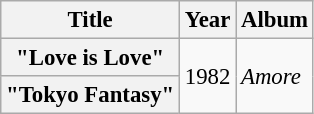<table class="wikitable plainrowheaders" style="font-size: 95%;">
<tr>
<th>Title</th>
<th>Year</th>
<th>Album</th>
</tr>
<tr>
<th scope=row>"Love is Love"</th>
<td rowspan=2>1982</td>
<td rowspan=2><em>Amore</em></td>
</tr>
<tr>
<th scope="row">"Tokyo Fantasy"</th>
</tr>
</table>
